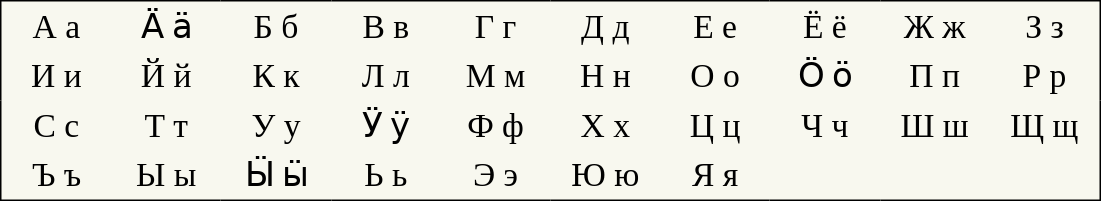<table style="font-size:1.4em; border-color:black; border-width:1px; border-style:solid; border-collapse:collapse; background-color:#F8F8EF">
<tr>
<td style="width:3em; text-align:center; padding: 3px;">А а</td>
<td style="width:3em; text-align:center; padding: 3px;">Ӓ ӓ</td>
<td style="width:3em; text-align:center; padding: 3px;">Б б</td>
<td style="width:3em; text-align:center; padding: 3px;">В в</td>
<td style="width:3em; text-align:center; padding: 3px;">Г г</td>
<td style="width:3em; text-align:center; padding: 3px;">Д д</td>
<td style="width:3em; text-align:center; padding: 3px;">Е е</td>
<td style="width:3em; text-align:center; padding: 3px;">Ё ё</td>
<td style="width:3em; text-align:center; padding: 3px;">Ж ж</td>
<td style="width:3em; text-align:center; padding: 3px;">З з</td>
</tr>
<tr>
<td style="width:3em; text-align:center; padding: 3px;">И и</td>
<td style="width:3em; text-align:center; padding: 3px;">Й й</td>
<td style="width:3em; text-align:center; padding: 3px;">К к</td>
<td style="width:3em; text-align:center; padding: 3px;">Л л</td>
<td style="width:3em; text-align:center; padding: 3px;">М м</td>
<td style="width:3em; text-align:center; padding: 3px;">Н н</td>
<td style="width:3em; text-align:center; padding: 3px;">О о</td>
<td style="width:3em; text-align:center; padding: 3px;">Ӧ ӧ</td>
<td style="width:3em; text-align:center; padding: 3px;">П п</td>
<td style="width:3em; text-align:center; padding: 3px;">Р р</td>
</tr>
<tr>
<td style="width:3em; text-align:center; padding: 3px;">С с</td>
<td style="width:3em; text-align:center; padding: 3px;">Т т</td>
<td style="width:3em; text-align:center; padding: 3px;">У у</td>
<td style="width:3em; text-align:center; padding: 3px;">Ӱ ӱ</td>
<td style="width:3em; text-align:center; padding: 3px;">Ф ф</td>
<td style="width:3em; text-align:center; padding: 3px;">Х х</td>
<td style="width:3em; text-align:center; padding: 3px;">Ц ц</td>
<td style="width:3em; text-align:center; padding: 3px;">Ч ч</td>
<td style="width:3em; text-align:center; padding: 3px;">Ш ш</td>
<td style="width:3em; text-align:center; padding: 3px;">Щ щ</td>
</tr>
<tr>
<td style="width:3em; text-align:center; padding: 3px;">Ъ ъ</td>
<td style="width:3em; text-align:center; padding: 3px;">Ы ы</td>
<td style="width:3em; text-align:center; padding: 3px;">Ӹ ӹ</td>
<td style="width:3em; text-align:center; padding: 3px;">Ь ь</td>
<td style="width:3em; text-align:center; padding: 3px;">Э э</td>
<td style="width:3em; text-align:center; padding: 3px;">Ю ю</td>
<td style="width:3em; text-align:center; padding: 3px;">Я я</td>
<td></td>
<td></td>
<td></td>
</tr>
</table>
